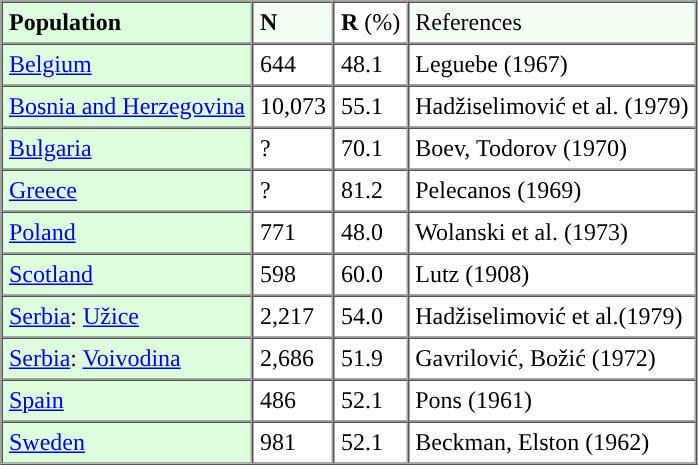<table border="1" cellpadding="4" cellspacing="0" class="toccolours" 0.5em solid #999; 100%>
<tr>
<td style="background:#dfd; "><strong>Population</strong></td>
<td style="background:#f3fff3; "><strong>N</strong></td>
<td><strong>R</strong> (%)</td>
<td style="background:#f3fff3; ">References</td>
</tr>
<tr>
<td style="background:#ddffdd;fff3;"><a href='#'>Belgium</a></td>
<td>644</td>
<td>48.1</td>
<td>Leguebe (1967)</td>
</tr>
<tr>
<td style="background:#dfd;"><a href='#'>Bosnia and Herzegovina</a></td>
<td>10,073</td>
<td>55.1</td>
<td>Hadžiselimović et al. (1979)</td>
</tr>
<tr>
<td style="background:#ddffdd;fff3;"><a href='#'>Bulgaria</a></td>
<td>?</td>
<td>70.1</td>
<td>Boev, Todorov (1970)</td>
</tr>
<tr>
<td style="background:#dfd;"><a href='#'>Greece</a></td>
<td>?</td>
<td>81.2</td>
<td>Pelecanos (1969)</td>
</tr>
<tr>
<td style="background:#ddffdd;fff3;"><a href='#'>Poland</a></td>
<td>771</td>
<td>48.0</td>
<td>Wolanski et al. (1973)</td>
</tr>
<tr>
<td style="background:#dfd;"><a href='#'>Scotland</a></td>
<td>598</td>
<td>60.0</td>
<td>Lutz (1908)</td>
</tr>
<tr>
<td style="background:#ddffdd;fff3;"><a href='#'>Serbia</a>: <a href='#'>Užice</a></td>
<td>2,217</td>
<td>54.0</td>
<td>Hadžiselimović et al.(1979)</td>
</tr>
<tr>
<td style="background:#dfd;"><a href='#'>Serbia</a>:  <a href='#'>Voivodina</a></td>
<td>2,686</td>
<td>51.9</td>
<td>Gavrilović, Božić (1972)</td>
</tr>
<tr>
<td style="background:#ddffdd;fff3;"><a href='#'>Spain</a></td>
<td>486</td>
<td>52.1</td>
<td>Pons (1961)</td>
</tr>
<tr>
<td style="background:#dfd;"><a href='#'>Sweden</a></td>
<td>981</td>
<td>52.1</td>
<td>Beckman,  Elston (1962)</td>
</tr>
</table>
